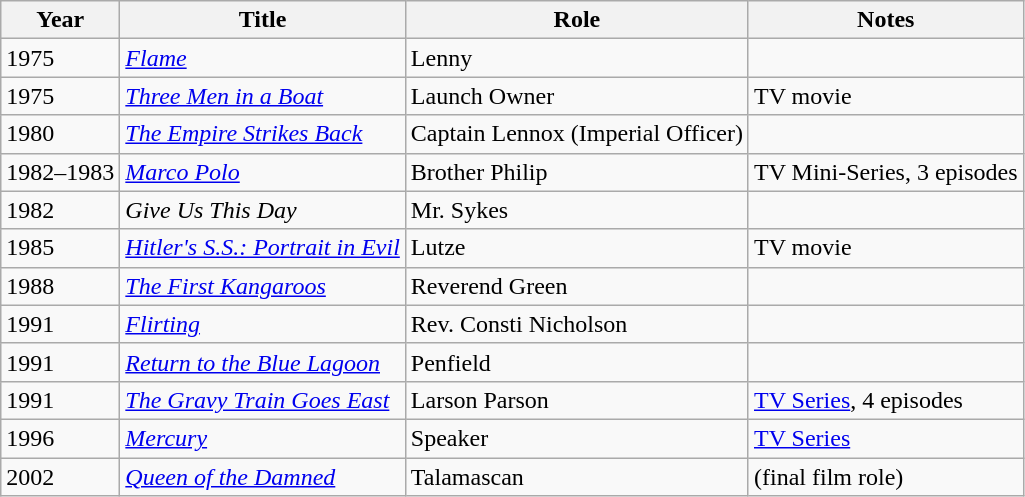<table class="wikitable sortable">
<tr>
<th>Year</th>
<th>Title</th>
<th>Role</th>
<th>Notes</th>
</tr>
<tr>
<td>1975</td>
<td><em><a href='#'>Flame</a></em></td>
<td>Lenny</td>
<td></td>
</tr>
<tr>
<td>1975</td>
<td><em><a href='#'>Three Men in a Boat</a></em></td>
<td>Launch Owner</td>
<td>TV movie</td>
</tr>
<tr>
<td>1980</td>
<td><em><a href='#'>The Empire Strikes Back</a></em></td>
<td>Captain Lennox (Imperial Officer)</td>
<td></td>
</tr>
<tr>
<td>1982–1983</td>
<td><em><a href='#'>Marco Polo</a></em></td>
<td>Brother Philip</td>
<td>TV Mini-Series, 3 episodes</td>
</tr>
<tr>
<td>1982</td>
<td><em>Give Us This Day</em></td>
<td>Mr. Sykes</td>
<td></td>
</tr>
<tr>
<td>1985</td>
<td><em><a href='#'>Hitler's S.S.: Portrait in Evil</a></em></td>
<td>Lutze</td>
<td>TV movie</td>
</tr>
<tr>
<td>1988</td>
<td><em><a href='#'>The First Kangaroos</a></em></td>
<td>Reverend Green</td>
<td></td>
</tr>
<tr>
<td>1991</td>
<td><em><a href='#'>Flirting</a></em></td>
<td>Rev. Consti Nicholson</td>
<td></td>
</tr>
<tr>
<td>1991</td>
<td><em><a href='#'>Return to the Blue Lagoon</a></em></td>
<td>Penfield</td>
<td></td>
</tr>
<tr>
<td>1991</td>
<td><em><a href='#'>The Gravy Train Goes East</a></em></td>
<td>Larson Parson</td>
<td><a href='#'>TV Series</a>, 4 episodes</td>
</tr>
<tr>
<td>1996</td>
<td><em><a href='#'>Mercury</a></em></td>
<td>Speaker</td>
<td><a href='#'>TV Series</a></td>
</tr>
<tr>
<td>2002</td>
<td><em><a href='#'>Queen of the Damned</a></em></td>
<td>Talamascan</td>
<td>(final film role)</td>
</tr>
</table>
